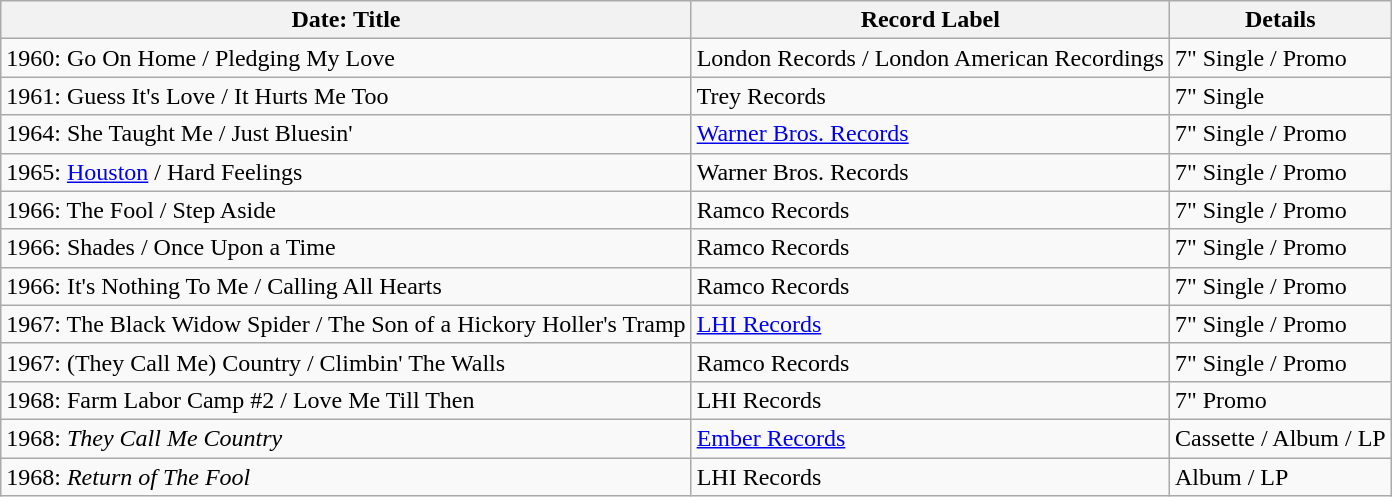<table class="wikitable">
<tr>
<th>Date: Title</th>
<th>Record Label</th>
<th>Details</th>
</tr>
<tr>
<td>1960: Go On Home / Pledging My Love</td>
<td>London Records / London American Recordings</td>
<td>7" Single / Promo</td>
</tr>
<tr>
<td>1961: Guess It's Love / It Hurts Me Too</td>
<td>Trey Records</td>
<td>7" Single</td>
</tr>
<tr>
<td>1964: She Taught Me / Just Bluesin'</td>
<td><a href='#'>Warner Bros. Records</a></td>
<td>7" Single / Promo</td>
</tr>
<tr>
<td>1965: <a href='#'>Houston</a> / Hard Feelings</td>
<td>Warner Bros. Records</td>
<td>7" Single / Promo</td>
</tr>
<tr>
<td>1966: The Fool / Step Aside</td>
<td>Ramco Records</td>
<td>7" Single / Promo</td>
</tr>
<tr>
<td>1966: Shades / Once Upon a Time</td>
<td>Ramco Records</td>
<td>7" Single / Promo</td>
</tr>
<tr>
<td>1966: It's Nothing To Me / Calling All Hearts</td>
<td>Ramco Records</td>
<td>7" Single / Promo</td>
</tr>
<tr>
<td>1967: The Black Widow Spider / The Son of a Hickory Holler's Tramp</td>
<td><a href='#'>LHI Records</a></td>
<td>7" Single / Promo</td>
</tr>
<tr>
<td>1967: (They Call Me) Country / Climbin' The Walls</td>
<td>Ramco Records</td>
<td>7" Single / Promo</td>
</tr>
<tr>
<td>1968: Farm Labor Camp #2 / Love Me Till Then</td>
<td>LHI Records</td>
<td>7" Promo</td>
</tr>
<tr>
<td>1968: <em>They Call Me Country</em></td>
<td><a href='#'>Ember Records</a></td>
<td>Cassette / Album / LP</td>
</tr>
<tr>
<td>1968: <em>Return of The Fool</em></td>
<td>LHI Records</td>
<td>Album / LP</td>
</tr>
</table>
